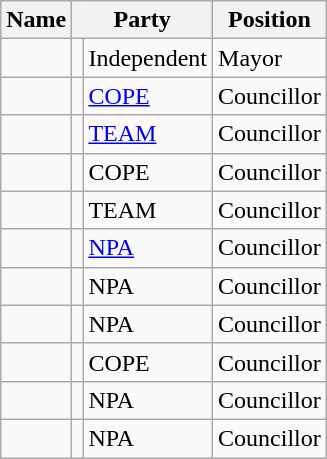<table class="wikitable">
<tr>
<th>Name</th>
<th colspan="2">Party</th>
<th>Position</th>
</tr>
<tr>
<td></td>
<td></td>
<td>Independent</td>
<td>Mayor</td>
</tr>
<tr>
<td></td>
<td></td>
<td><a href='#'>COPE</a></td>
<td>Councillor</td>
</tr>
<tr>
<td></td>
<td></td>
<td><a href='#'>TEAM</a></td>
<td>Councillor</td>
</tr>
<tr>
<td></td>
<td></td>
<td>COPE</td>
<td>Councillor</td>
</tr>
<tr>
<td></td>
<td></td>
<td>TEAM</td>
<td>Councillor</td>
</tr>
<tr>
<td></td>
<td></td>
<td><a href='#'>NPA</a></td>
<td>Councillor</td>
</tr>
<tr>
<td></td>
<td></td>
<td>NPA</td>
<td>Councillor</td>
</tr>
<tr>
<td></td>
<td></td>
<td>NPA</td>
<td>Councillor</td>
</tr>
<tr>
<td></td>
<td></td>
<td>COPE</td>
<td>Councillor</td>
</tr>
<tr>
<td></td>
<td></td>
<td>NPA</td>
<td>Councillor</td>
</tr>
<tr>
<td></td>
<td></td>
<td>NPA</td>
<td>Councillor</td>
</tr>
</table>
